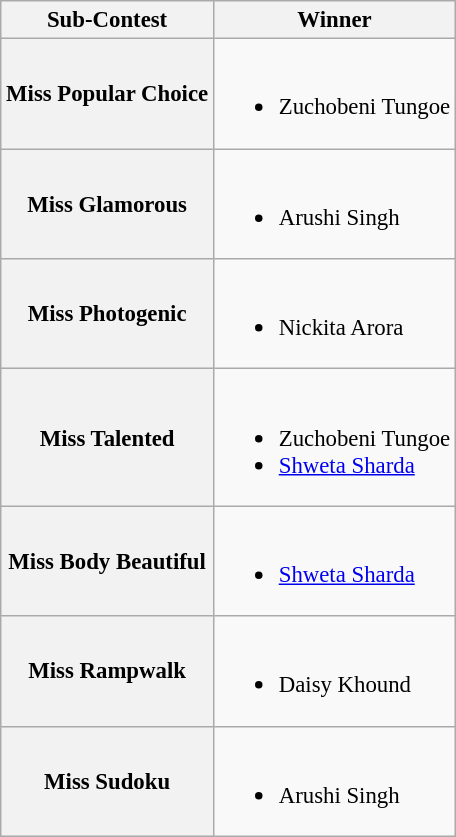<table class="wikitable sortable" style="font-size: 95%;">
<tr>
<th>Sub-Contest</th>
<th>Winner</th>
</tr>
<tr>
<th>Miss Popular Choice</th>
<td><br><ul><li>Zuchobeni Tungoe</li></ul></td>
</tr>
<tr>
<th>Miss Glamorous</th>
<td><br><ul><li>Arushi Singh</li></ul></td>
</tr>
<tr>
<th>Miss Photogenic</th>
<td><br><ul><li>Nickita Arora</li></ul></td>
</tr>
<tr>
<th>Miss Talented</th>
<td><br><ul><li>Zuchobeni Tungoe</li><li><a href='#'>Shweta Sharda</a></li></ul></td>
</tr>
<tr>
<th>Miss Body Beautiful</th>
<td><br><ul><li><a href='#'>Shweta Sharda</a></li></ul></td>
</tr>
<tr>
<th>Miss Rampwalk</th>
<td><br><ul><li>Daisy Khound</li></ul></td>
</tr>
<tr>
<th>Miss Sudoku</th>
<td><br><ul><li>Arushi Singh</li></ul></td>
</tr>
</table>
